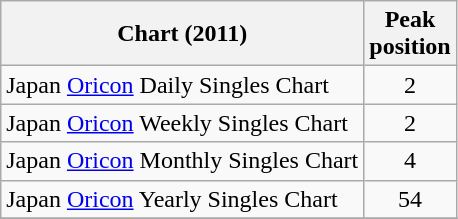<table class="wikitable sortable">
<tr>
<th>Chart (2011)</th>
<th>Peak<br>position</th>
</tr>
<tr>
<td>Japan <a href='#'>Oricon</a> Daily Singles Chart</td>
<td align="center">2</td>
</tr>
<tr>
<td>Japan <a href='#'>Oricon</a> Weekly Singles Chart</td>
<td align="center">2</td>
</tr>
<tr>
<td>Japan <a href='#'>Oricon</a> Monthly Singles Chart</td>
<td align="center">4</td>
</tr>
<tr>
<td>Japan <a href='#'>Oricon</a> Yearly Singles Chart</td>
<td align="center">54</td>
</tr>
<tr>
</tr>
</table>
